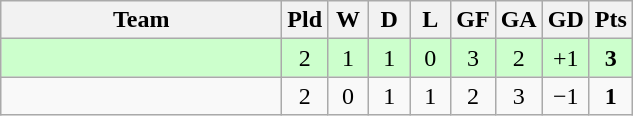<table class="wikitable" style="text-align:center;">
<tr>
<th width=180>Team</th>
<th width=20>Pld</th>
<th width=20>W</th>
<th width=20>D</th>
<th width=20>L</th>
<th width=20>GF</th>
<th width=20>GA</th>
<th width=20>GD</th>
<th width=20>Pts</th>
</tr>
<tr bgcolor="ccffcc">
<td align="left"></td>
<td>2</td>
<td>1</td>
<td>1</td>
<td>0</td>
<td>3</td>
<td>2</td>
<td>+1</td>
<td><strong>3</strong></td>
</tr>
<tr>
<td align="left"></td>
<td>2</td>
<td>0</td>
<td>1</td>
<td>1</td>
<td>2</td>
<td>3</td>
<td>−1</td>
<td><strong>1</strong></td>
</tr>
</table>
